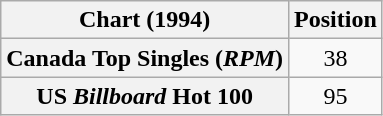<table class="wikitable sortable plainrowheaders" style="text-align:center">
<tr>
<th>Chart (1994)</th>
<th>Position</th>
</tr>
<tr>
<th scope="row">Canada Top Singles (<em>RPM</em>)</th>
<td>38</td>
</tr>
<tr>
<th scope="row">US <em>Billboard</em> Hot 100</th>
<td>95</td>
</tr>
</table>
